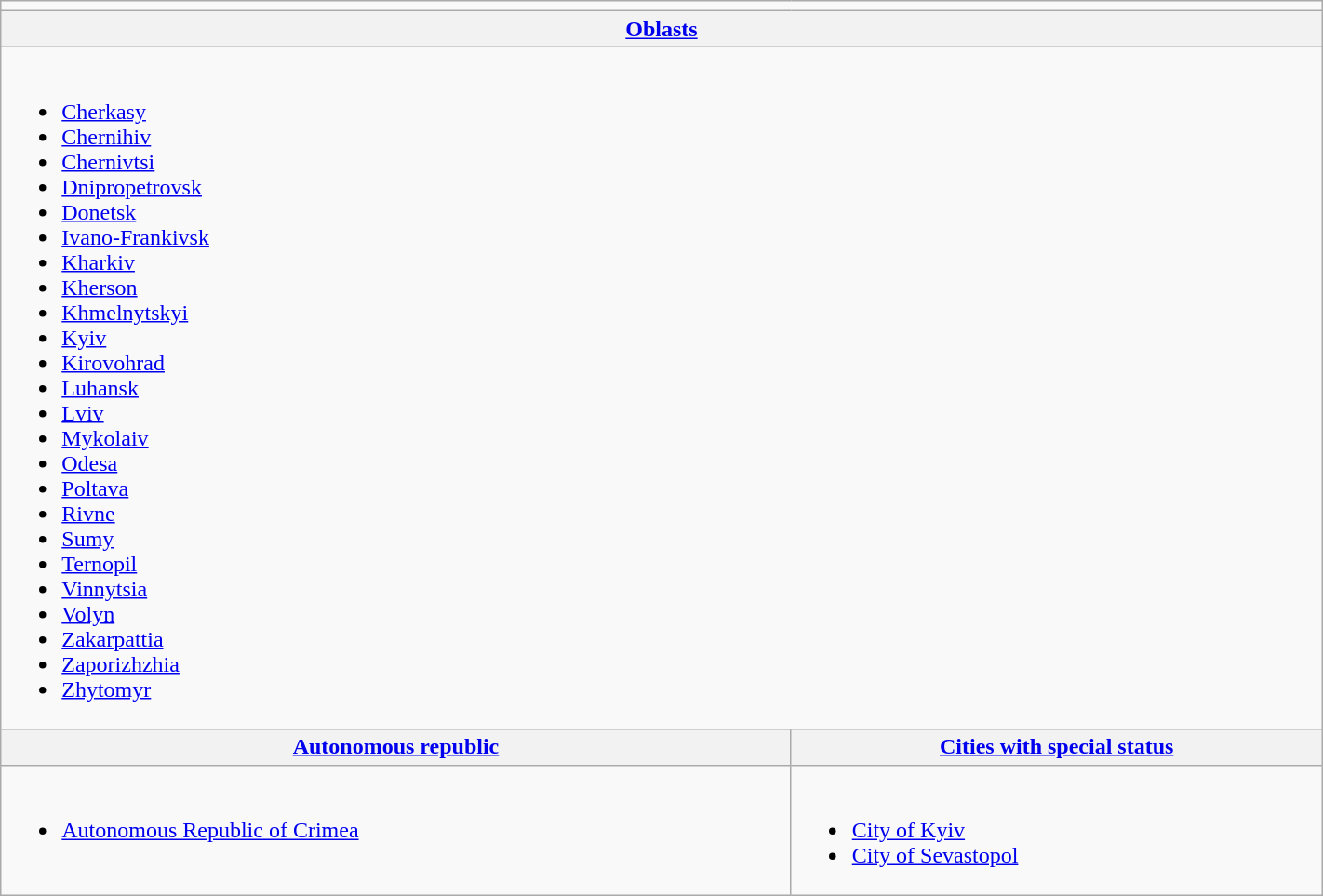<table class="wikitable" style="min-width:75%">
<tr>
<td colspan=2 align=center></td>
</tr>
<tr>
<th colspan=2><a href='#'>Oblasts</a></th>
</tr>
<tr>
<td colspan=2 style="vertical-align:top;"><br><ul><li><a href='#'>Cherkasy</a></li><li><a href='#'>Chernihiv</a></li><li><a href='#'>Chernivtsi</a></li><li><a href='#'>Dnipropetrovsk</a></li><li><a href='#'>Donetsk</a></li><li><a href='#'>Ivano-Frankivsk</a></li><li><a href='#'>Kharkiv</a></li><li><a href='#'>Kherson</a></li><li><a href='#'>Khmelnytskyi</a></li><li><a href='#'>Kyiv</a></li><li><a href='#'>Kirovohrad</a></li><li><a href='#'>Luhansk</a></li><li><a href='#'>Lviv</a></li><li><a href='#'>Mykolaiv</a></li><li><a href='#'>Odesa</a></li><li><a href='#'>Poltava</a></li><li><a href='#'>Rivne</a></li><li><a href='#'>Sumy</a></li><li><a href='#'>Ternopil</a></li><li><a href='#'>Vinnytsia</a></li><li><a href='#'>Volyn</a></li><li><a href='#'>Zakarpattia</a></li><li><a href='#'>Zaporizhzhia</a></li><li><a href='#'>Zhytomyr</a></li></ul></td>
</tr>
<tr>
<th><a href='#'>Autonomous republic</a></th>
<th><a href='#'>Cities with special status</a></th>
</tr>
<tr>
<td style="vertical-align:top;"><br><ul><li><a href='#'>Autonomous Republic of Crimea</a></li></ul></td>
<td style="vertical-align:top;"><br><ul><li><a href='#'>City of Kyiv</a></li><li><a href='#'>City of Sevastopol</a></li></ul></td>
</tr>
</table>
